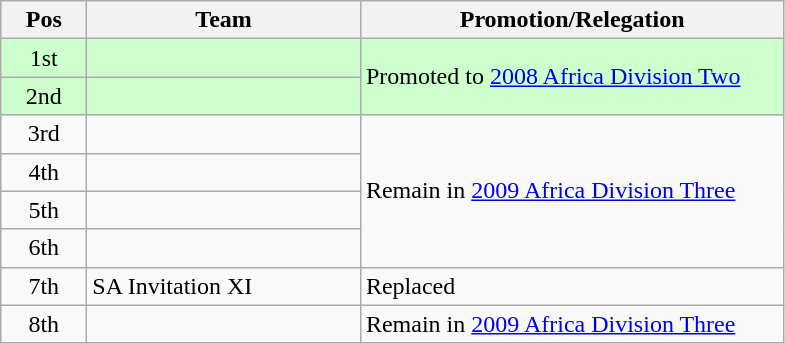<table class="wikitable">
<tr>
<th width=50>Pos</th>
<th width=175>Team</th>
<th width=275>Promotion/Relegation</th>
</tr>
<tr style="background:#ccffcc">
<td align="center">1st</td>
<td></td>
<td rowspan=2>Promoted to <a href='#'>2008 Africa Division Two</a></td>
</tr>
<tr style="background:#ccffcc">
<td align="center">2nd</td>
<td></td>
</tr>
<tr>
<td align="center">3rd</td>
<td></td>
<td rowspan=4>Remain in <a href='#'>2009 Africa Division Three</a></td>
</tr>
<tr>
<td align="center">4th</td>
<td></td>
</tr>
<tr>
<td align="center">5th</td>
<td></td>
</tr>
<tr>
<td align="center">6th</td>
<td></td>
</tr>
<tr>
<td align="center">7th</td>
<td>SA Invitation XI</td>
<td>Replaced </td>
</tr>
<tr>
<td align="center">8th</td>
<td></td>
<td>Remain in <a href='#'>2009 Africa Division Three</a></td>
</tr>
</table>
